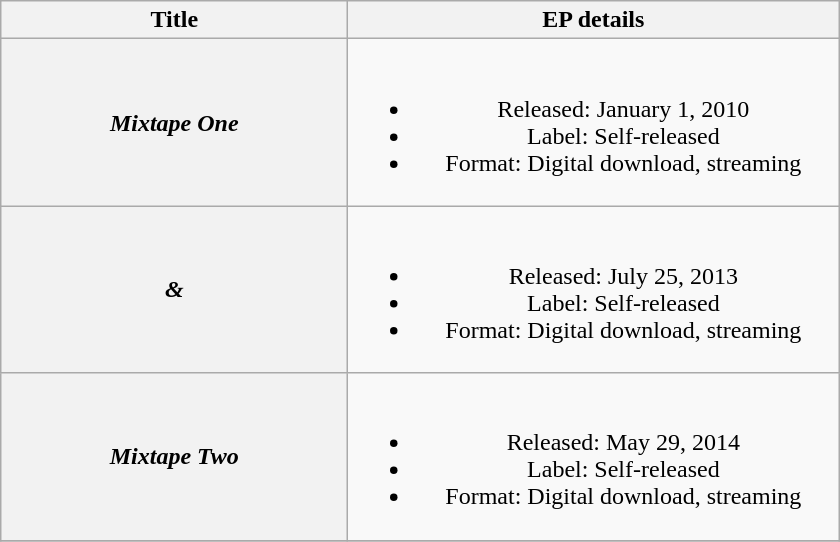<table class="wikitable plainrowheaders" style="text-align:center;">
<tr>
<th scope="col" style="width:14em;">Title</th>
<th scope="col" style="width:20em;">EP details</th>
</tr>
<tr>
<th scope="row"><em>Mixtape One</em></th>
<td><br><ul><li>Released: January 1, 2010</li><li>Label: Self-released</li><li>Format: Digital download, streaming</li></ul></td>
</tr>
<tr>
<th scope="row"><em>&</em></th>
<td><br><ul><li>Released: July 25, 2013</li><li>Label: Self-released</li><li>Format: Digital download, streaming</li></ul></td>
</tr>
<tr>
<th scope="row"><em>Mixtape Two</em></th>
<td><br><ul><li>Released: May 29, 2014</li><li>Label: Self-released</li><li>Format: Digital download, streaming</li></ul></td>
</tr>
<tr>
</tr>
</table>
